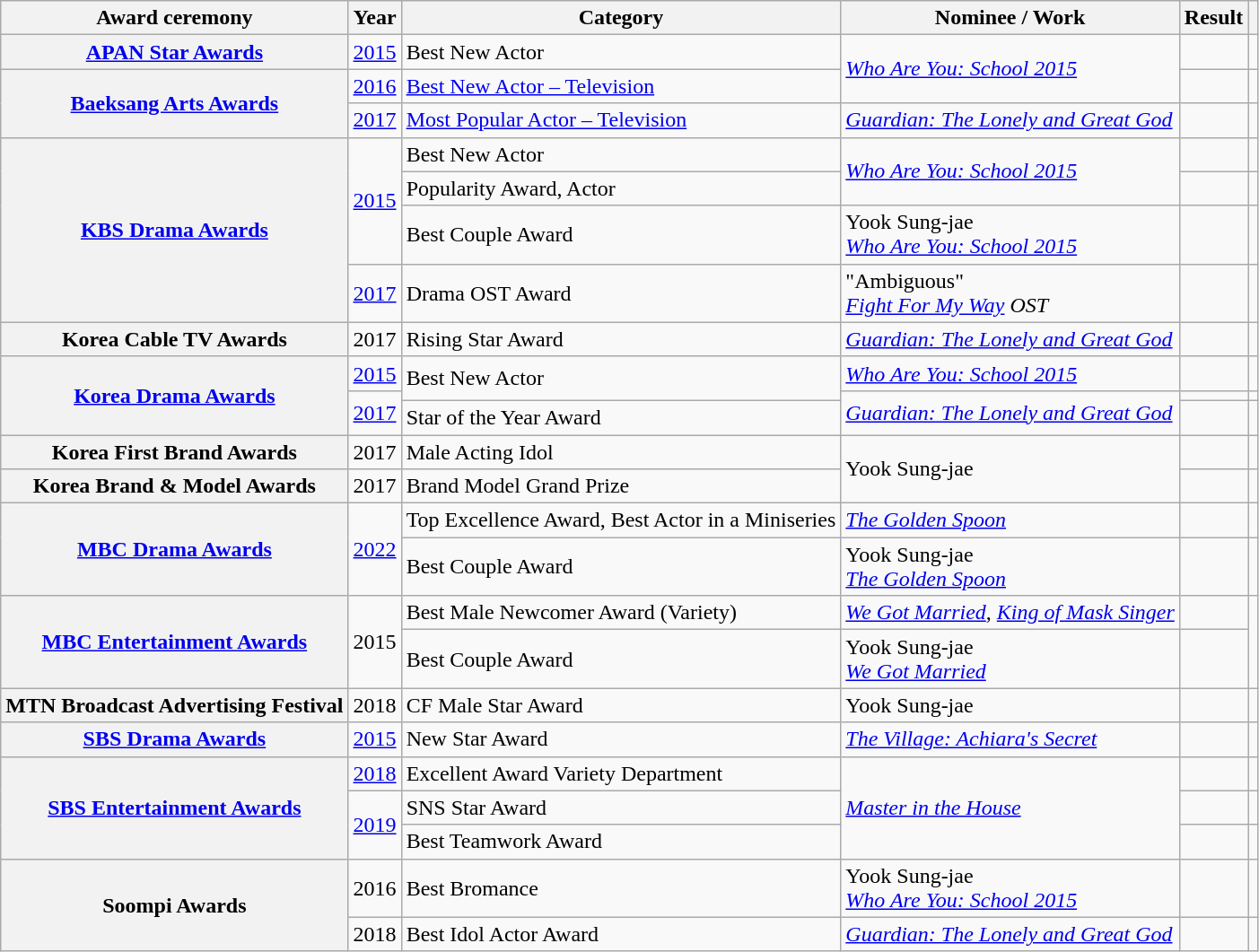<table class="wikitable plainrowheaders sortable">
<tr>
<th scope="col">Award ceremony</th>
<th scope="col">Year</th>
<th scope="col">Category</th>
<th scope="col">Nominee / Work</th>
<th scope="col">Result</th>
<th scope="col" class="unsortable"></th>
</tr>
<tr>
<th scope="row"><a href='#'>APAN Star Awards</a></th>
<td style="text-align:center"><a href='#'>2015</a></td>
<td>Best New Actor</td>
<td rowspan="2"><em><a href='#'>Who Are You: School 2015</a></em></td>
<td></td>
<td style="text-align:center"></td>
</tr>
<tr>
<th scope="row"  rowspan="2"><a href='#'>Baeksang Arts Awards</a></th>
<td style="text-align:center"><a href='#'>2016</a></td>
<td><a href='#'>Best New Actor – Television</a></td>
<td></td>
<td style="text-align:center"></td>
</tr>
<tr>
<td style="text-align:center"><a href='#'>2017</a></td>
<td><a href='#'>Most Popular Actor – Television</a></td>
<td><em><a href='#'>Guardian: The Lonely and Great God</a></em></td>
<td></td>
<td style="text-align:center"></td>
</tr>
<tr>
<th scope="row"  rowspan="4"><a href='#'>KBS Drama Awards</a></th>
<td rowspan="3" style="text-align:center"><a href='#'>2015</a></td>
<td>Best New Actor</td>
<td rowspan="2"><em><a href='#'>Who Are You: School 2015</a></em></td>
<td></td>
<td style="text-align:center"></td>
</tr>
<tr>
<td>Popularity Award, Actor</td>
<td></td>
<td style="text-align:center"></td>
</tr>
<tr>
<td>Best Couple Award</td>
<td>Yook Sung-jae <br> <em><a href='#'>Who Are You: School 2015</a></em></td>
<td></td>
<td style="text-align:center"></td>
</tr>
<tr>
<td style="text-align:center"><a href='#'>2017</a></td>
<td>Drama OST Award</td>
<td>"Ambiguous" <br> <em><a href='#'>Fight For My Way</a> OST</em></td>
<td></td>
<td style="text-align:center"></td>
</tr>
<tr>
<th scope="row">Korea Cable TV Awards</th>
<td style="text-align:center">2017</td>
<td>Rising Star Award</td>
<td><em><a href='#'>Guardian: The Lonely and Great God</a></em></td>
<td></td>
<td style="text-align:center"></td>
</tr>
<tr>
<th scope="row"  rowspan="3"><a href='#'>Korea Drama Awards</a></th>
<td style="text-align:center"><a href='#'>2015</a></td>
<td rowspan="2">Best New Actor</td>
<td><em><a href='#'>Who Are You: School 2015</a></em></td>
<td></td>
<td style="text-align:center"></td>
</tr>
<tr>
<td rowspan="2" style="text-align:center"><a href='#'>2017</a></td>
<td rowspan="2"><em><a href='#'>Guardian: The Lonely and Great God</a></em></td>
<td></td>
<td style="text-align:center"></td>
</tr>
<tr>
<td>Star of the Year Award</td>
<td></td>
<td style="text-align:center"></td>
</tr>
<tr>
<th scope="row">Korea First Brand Awards</th>
<td style="text-align:center">2017</td>
<td>Male Acting Idol</td>
<td rowspan="2">Yook Sung-jae</td>
<td></td>
<td style="text-align:center"></td>
</tr>
<tr>
<th scope="row">Korea Brand & Model Awards</th>
<td style="text-align:center">2017</td>
<td>Brand Model Grand Prize</td>
<td></td>
<td style="text-align:center"></td>
</tr>
<tr>
<th scope="row"  rowspan="2"><a href='#'>MBC Drama Awards</a></th>
<td rowspan="2" style="text-align:center"><a href='#'>2022</a></td>
<td>Top Excellence Award, Best Actor in a Miniseries</td>
<td><em><a href='#'>The Golden Spoon</a></em></td>
<td></td>
<td style="text-align:center"></td>
</tr>
<tr>
<td>Best Couple Award</td>
<td>Yook Sung-jae <br><em><a href='#'>The Golden Spoon</a></em></td>
<td></td>
<td style="text-align:center"></td>
</tr>
<tr>
<th scope="row" rowspan="2"><a href='#'>MBC Entertainment Awards</a></th>
<td rowspan="2" style="text-align:center">2015</td>
<td>Best Male Newcomer Award (Variety)</td>
<td><em><a href='#'>We Got Married</a></em>, <em><a href='#'>King of Mask Singer</a></em></td>
<td></td>
<td tyle="text-align:center" rowspan="2"></td>
</tr>
<tr>
<td>Best Couple Award</td>
<td>Yook Sung-jae <br> <em><a href='#'>We Got Married</a></em></td>
<td></td>
</tr>
<tr>
<th scope="row">MTN Broadcast Advertising Festival</th>
<td style="text-align:center">2018</td>
<td>CF Male Star Award</td>
<td>Yook Sung-jae</td>
<td></td>
<td tyle="text-align:center"></td>
</tr>
<tr>
<th scope="row"><a href='#'>SBS Drama Awards</a></th>
<td style="text-align:center"><a href='#'>2015</a></td>
<td>New Star Award</td>
<td><em><a href='#'>The Village: Achiara's Secret</a></em></td>
<td></td>
<td style="text-align:center"></td>
</tr>
<tr>
<th scope="row"  rowspan="3"><a href='#'>SBS Entertainment Awards</a></th>
<td style="text-align:center"><a href='#'>2018</a></td>
<td>Excellent Award Variety Department</td>
<td rowspan="3"><em><a href='#'>Master in the House</a></em></td>
<td></td>
<td style="text-align:center"></td>
</tr>
<tr>
<td rowspan="2" style="text-align:center"><a href='#'>2019</a></td>
<td>SNS Star Award</td>
<td></td>
<td style="text-align:center"></td>
</tr>
<tr>
<td>Best Teamwork Award</td>
<td></td>
<td style="text-align:center"></td>
</tr>
<tr>
<th scope="row"  rowspan="2">Soompi Awards</th>
<td style="text-align:center">2016</td>
<td>Best Bromance</td>
<td>Yook Sung-jae  <br><em><a href='#'>Who Are You: School 2015</a></em></td>
<td></td>
<td style="text-align:center"></td>
</tr>
<tr>
<td style="text-align:center">2018</td>
<td>Best Idol Actor Award</td>
<td><em><a href='#'>Guardian: The Lonely and Great God</a></em></td>
<td></td>
<td style="text-align:center"></td>
</tr>
</table>
